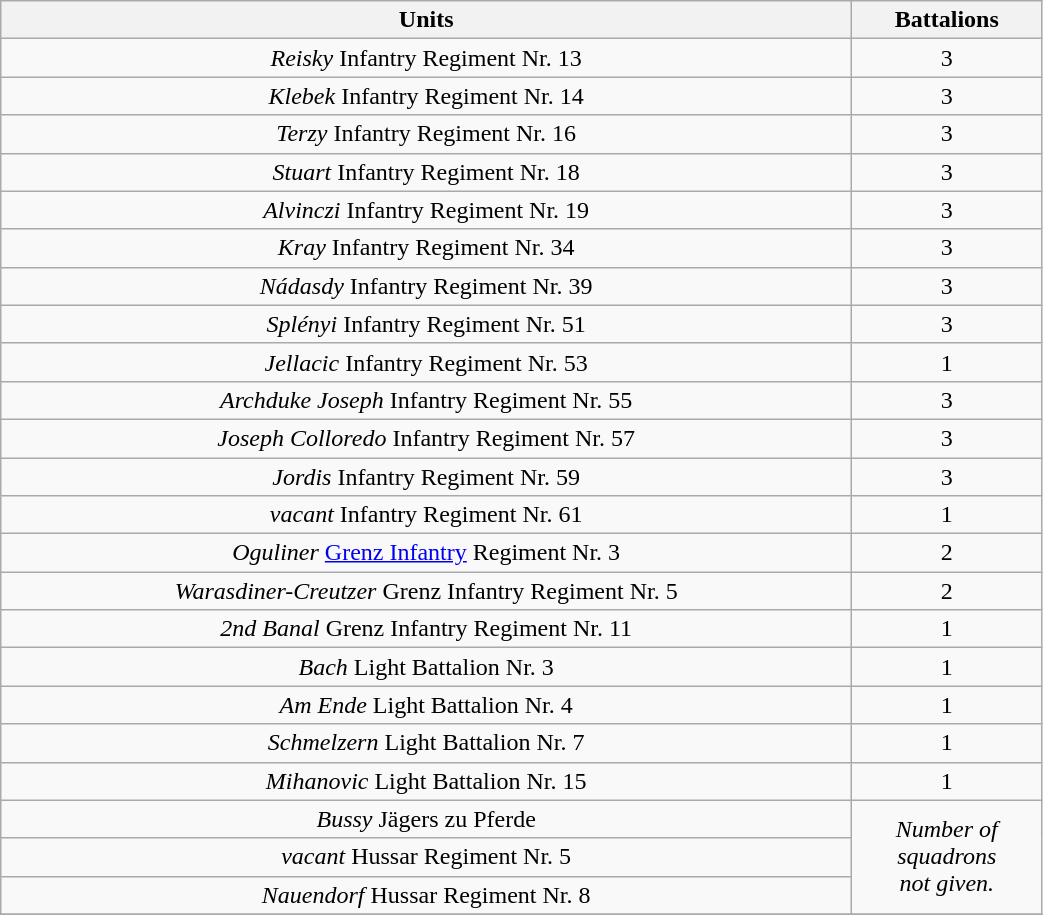<table class="wikitable" style="text-align:center; width:55%;">
<tr>
<th>Units</th>
<th>Battalions</th>
</tr>
<tr>
<td><em>Reisky</em> Infantry Regiment Nr. 13</td>
<td>3</td>
</tr>
<tr>
<td><em>Klebek</em> Infantry Regiment Nr. 14</td>
<td>3</td>
</tr>
<tr>
<td><em>Terzy</em> Infantry Regiment Nr. 16</td>
<td>3</td>
</tr>
<tr>
<td><em>Stuart</em> Infantry Regiment Nr. 18</td>
<td>3</td>
</tr>
<tr>
<td><em>Alvinczi</em> Infantry Regiment Nr. 19</td>
<td>3</td>
</tr>
<tr>
<td><em>Kray</em> Infantry Regiment Nr. 34</td>
<td>3</td>
</tr>
<tr>
<td><em>Nádasdy</em> Infantry Regiment Nr. 39</td>
<td>3</td>
</tr>
<tr>
<td><em>Splényi</em> Infantry Regiment Nr. 51</td>
<td>3</td>
</tr>
<tr>
<td><em>Jellacic</em> Infantry Regiment Nr. 53</td>
<td>1</td>
</tr>
<tr>
<td><em>Archduke Joseph</em> Infantry Regiment Nr. 55</td>
<td>3</td>
</tr>
<tr>
<td><em>Joseph Colloredo</em> Infantry Regiment Nr. 57</td>
<td>3</td>
</tr>
<tr>
<td><em>Jordis</em> Infantry Regiment Nr. 59</td>
<td>3</td>
</tr>
<tr>
<td><em>vacant</em> Infantry Regiment Nr. 61</td>
<td>1</td>
</tr>
<tr>
<td><em>Oguliner</em> <a href='#'>Grenz Infantry</a> Regiment Nr. 3</td>
<td>2</td>
</tr>
<tr>
<td><em>Warasdiner-Creutzer</em> Grenz Infantry Regiment Nr. 5</td>
<td>2</td>
</tr>
<tr>
<td><em>2nd Banal</em> Grenz Infantry Regiment Nr. 11</td>
<td>1</td>
</tr>
<tr>
<td><em>Bach</em> Light Battalion Nr. 3</td>
<td>1</td>
</tr>
<tr>
<td><em>Am Ende</em> Light Battalion Nr. 4</td>
<td>1</td>
</tr>
<tr>
<td><em>Schmelzern</em> Light Battalion Nr. 7</td>
<td>1</td>
</tr>
<tr>
<td><em>Mihanovic</em> Light Battalion Nr. 15</td>
<td>1</td>
</tr>
<tr>
<td><em>Bussy</em> Jägers zu Pferde</td>
<td rowspan=3><em>Number of<br>squadrons<br>not given.</em></td>
</tr>
<tr>
<td><em>vacant</em> Hussar Regiment Nr. 5</td>
</tr>
<tr>
<td><em>Nauendorf</em> Hussar Regiment Nr. 8</td>
</tr>
<tr>
</tr>
</table>
